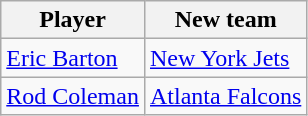<table class="wikitable">
<tr>
<th>Player</th>
<th>New team</th>
</tr>
<tr>
<td><a href='#'>Eric Barton</a></td>
<td><a href='#'>New York Jets</a></td>
</tr>
<tr>
<td><a href='#'>Rod Coleman</a></td>
<td><a href='#'>Atlanta Falcons</a></td>
</tr>
</table>
